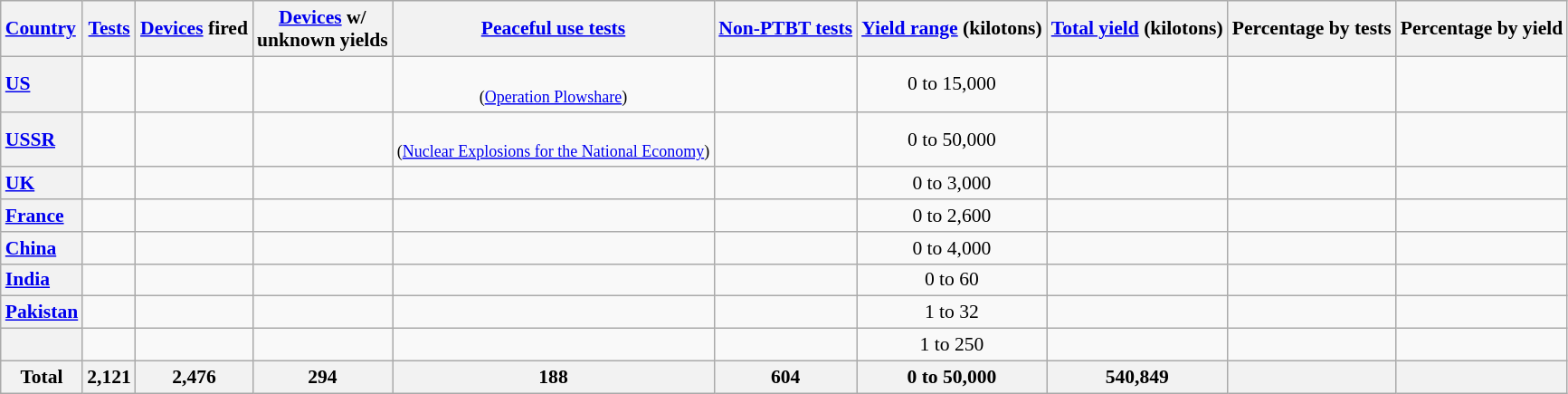<table class="wikitable sortable"  style="text-align:center; font-size:90%">
<tr>
<th style="text-align:left;"><a href='#'>Country</a></th>
<th><a href='#'>Tests</a> </th>
<th><a href='#'>Devices</a> fired </th>
<th><a href='#'>Devices</a> w/ <br> unknown yields </th>
<th><a href='#'>Peaceful use tests</a> </th>
<th><a href='#'>Non-PTBT tests</a> </th>
<th class="unsortable"><a href='#'>Yield range</a> (kilotons)</th>
<th><a href='#'>Total yield</a> (kilotons)</th>
<th>Percentage by tests</th>
<th>Percentage by yield</th>
</tr>
<tr>
<th style="text-align:left;"><a href='#'>US</a></th>
<td> </td>
<td></td>
<td></td>
<td> <br><small>(<a href='#'>Operation Plowshare</a>)</small></td>
<td></td>
<td>0 to 15,000</td>
<td> </td>
<td></td>
<td></td>
</tr>
<tr>
<th style="text-align:left;"><a href='#'>USSR</a></th>
<td> </td>
<td></td>
<td></td>
<td> <br><small>(<a href='#'>Nuclear Explosions for the National Economy</a>)</small></td>
<td></td>
<td>0 to 50,000</td>
<td></td>
<td></td>
<td></td>
</tr>
<tr>
<th style="text-align:left;"><a href='#'>UK</a></th>
<td> </td>
<td></td>
<td></td>
<td></td>
<td></td>
<td>0 to 3,000</td>
<td></td>
<td></td>
<td></td>
</tr>
<tr>
<th style="text-align:left;"><a href='#'>France</a></th>
<td> </td>
<td></td>
<td></td>
<td> </td>
<td></td>
<td>0 to 2,600</td>
<td></td>
<td></td>
<td></td>
</tr>
<tr>
<th style="text-align:left;"><a href='#'>China</a></th>
<td> </td>
<td></td>
<td></td>
<td></td>
<td></td>
<td>0 to 4,000</td>
<td></td>
<td></td>
<td></td>
</tr>
<tr>
<th style="text-align:left;"><a href='#'>India</a></th>
<td></td>
<td></td>
<td></td>
<td> </td>
<td></td>
<td>0 to 60</td>
<td></td>
<td></td>
<td></td>
</tr>
<tr>
<th style="text-align:left;"><a href='#'>Pakistan</a></th>
<td></td>
<td> </td>
<td></td>
<td></td>
<td></td>
<td>1 to 32</td>
<td></td>
<td></td>
<td></td>
</tr>
<tr>
<th style="text-align:left;"></th>
<td></td>
<td></td>
<td></td>
<td></td>
<td></td>
<td>1 to 250</td>
<td></td>
<td></td>
<td></td>
</tr>
<tr class="sortbottom">
<th>Total</th>
<th>2,121</th>
<th>2,476</th>
<th>294</th>
<th>188</th>
<th>604</th>
<th>0 to 50,000</th>
<th>540,849</th>
<th></th>
<th></th>
</tr>
</table>
